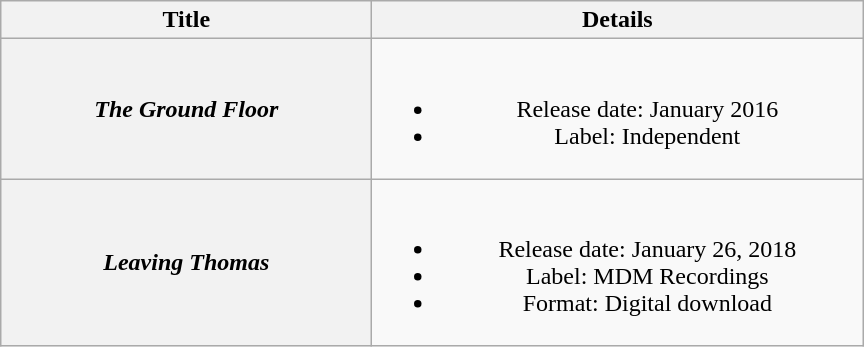<table class="wikitable plainrowheaders" style="text-align:center;">
<tr>
<th style="width:15em;">Title</th>
<th style="width:20em;">Details</th>
</tr>
<tr>
<th scope="row"><em>The Ground Floor</em></th>
<td><br><ul><li>Release date: January 2016</li><li>Label: Independent</li></ul></td>
</tr>
<tr>
<th scope="row"><em>Leaving Thomas</em></th>
<td><br><ul><li>Release date: January 26, 2018</li><li>Label: MDM Recordings</li><li>Format: Digital download</li></ul></td>
</tr>
</table>
